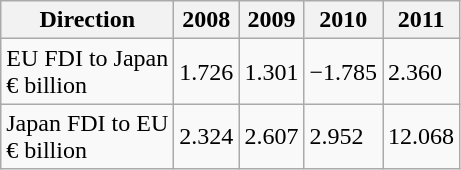<table class="wikitable">
<tr>
<th>Direction</th>
<th>2008</th>
<th>2009</th>
<th>2010</th>
<th>2011</th>
</tr>
<tr>
<td>EU FDI to Japan<br>€ billion</td>
<td>1.726</td>
<td>1.301</td>
<td>−1.785</td>
<td>2.360</td>
</tr>
<tr>
<td>Japan FDI to EU<br>€ billion</td>
<td>2.324</td>
<td>2.607</td>
<td>2.952</td>
<td>12.068</td>
</tr>
</table>
